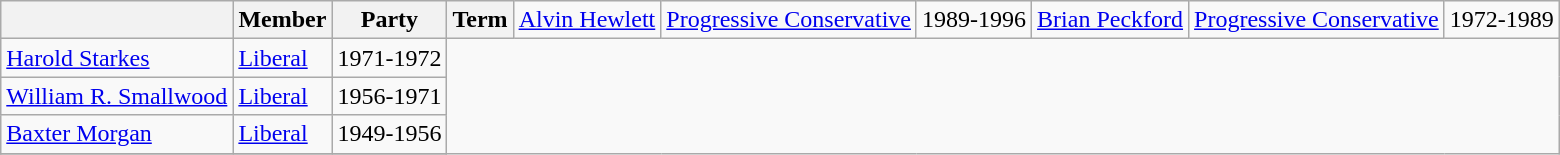<table class="wikitable">
<tr>
<th> </th>
<th>Member</th>
<th>Party</th>
<th>Term<br></th>
<td><a href='#'>Alvin Hewlett</a></td>
<td><a href='#'>Progressive Conservative</a></td>
<td>1989-1996<br></td>
<td><a href='#'>Brian Peckford</a></td>
<td><a href='#'>Progressive Conservative</a></td>
<td>1972-1989</td>
</tr>
<tr>
<td><a href='#'>Harold Starkes</a></td>
<td><a href='#'>Liberal</a></td>
<td>1971-1972</td>
</tr>
<tr>
<td><a href='#'>William R. Smallwood</a></td>
<td><a href='#'>Liberal</a></td>
<td>1956-1971</td>
</tr>
<tr>
<td><a href='#'>Baxter Morgan</a></td>
<td><a href='#'>Liberal</a></td>
<td>1949-1956</td>
</tr>
<tr>
</tr>
</table>
